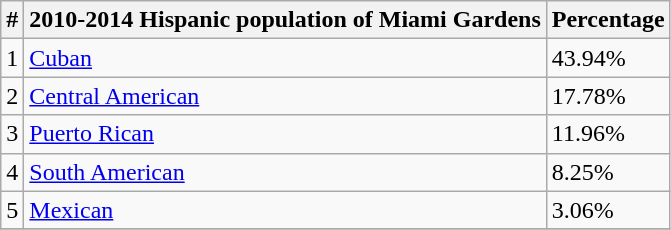<table class="wikitable">
<tr>
<th>#</th>
<th>2010-2014 Hispanic population of Miami Gardens</th>
<th>Percentage</th>
</tr>
<tr>
<td>1</td>
<td><a href='#'>Cuban</a></td>
<td>43.94%</td>
</tr>
<tr>
<td>2</td>
<td><a href='#'>Central American</a></td>
<td>17.78%</td>
</tr>
<tr>
<td>3</td>
<td><a href='#'>Puerto Rican</a></td>
<td>11.96%</td>
</tr>
<tr>
<td>4</td>
<td><a href='#'>South American</a></td>
<td>8.25%</td>
</tr>
<tr>
<td>5</td>
<td><a href='#'>Mexican</a></td>
<td>3.06%</td>
</tr>
<tr>
</tr>
</table>
